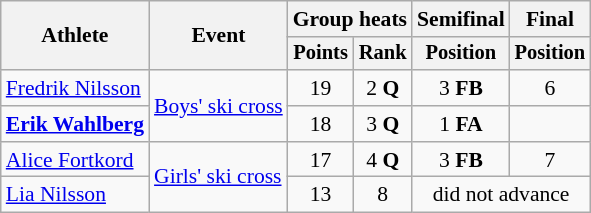<table class="wikitable" style="font-size:90%">
<tr>
<th rowspan="2">Athlete</th>
<th rowspan="2">Event</th>
<th colspan="2">Group heats</th>
<th colspan="1">Semifinal</th>
<th colspan="1">Final</th>
</tr>
<tr style="font-size:95%">
<th>Points</th>
<th>Rank</th>
<th>Position</th>
<th>Position</th>
</tr>
<tr align=center>
<td align=left><a href='#'>Fredrik Nilsson</a></td>
<td align=left rowspan=2><a href='#'>Boys' ski cross</a></td>
<td>19</td>
<td>2 <strong>Q</strong></td>
<td>3 <strong>FB</strong></td>
<td>6</td>
</tr>
<tr align=center>
<td align=left><strong><a href='#'>Erik Wahlberg</a></strong></td>
<td>18</td>
<td>3 <strong>Q</strong></td>
<td>1 <strong>FA</strong></td>
<td></td>
</tr>
<tr align=center>
<td align=left><a href='#'>Alice Fortkord</a></td>
<td align=left rowspan=2><a href='#'>Girls' ski cross</a></td>
<td>17</td>
<td>4 <strong>Q</strong></td>
<td>3 <strong>FB</strong></td>
<td>7</td>
</tr>
<tr align=center>
<td align=left><a href='#'>Lia Nilsson</a></td>
<td>13</td>
<td>8</td>
<td colspan=2>did not advance</td>
</tr>
</table>
